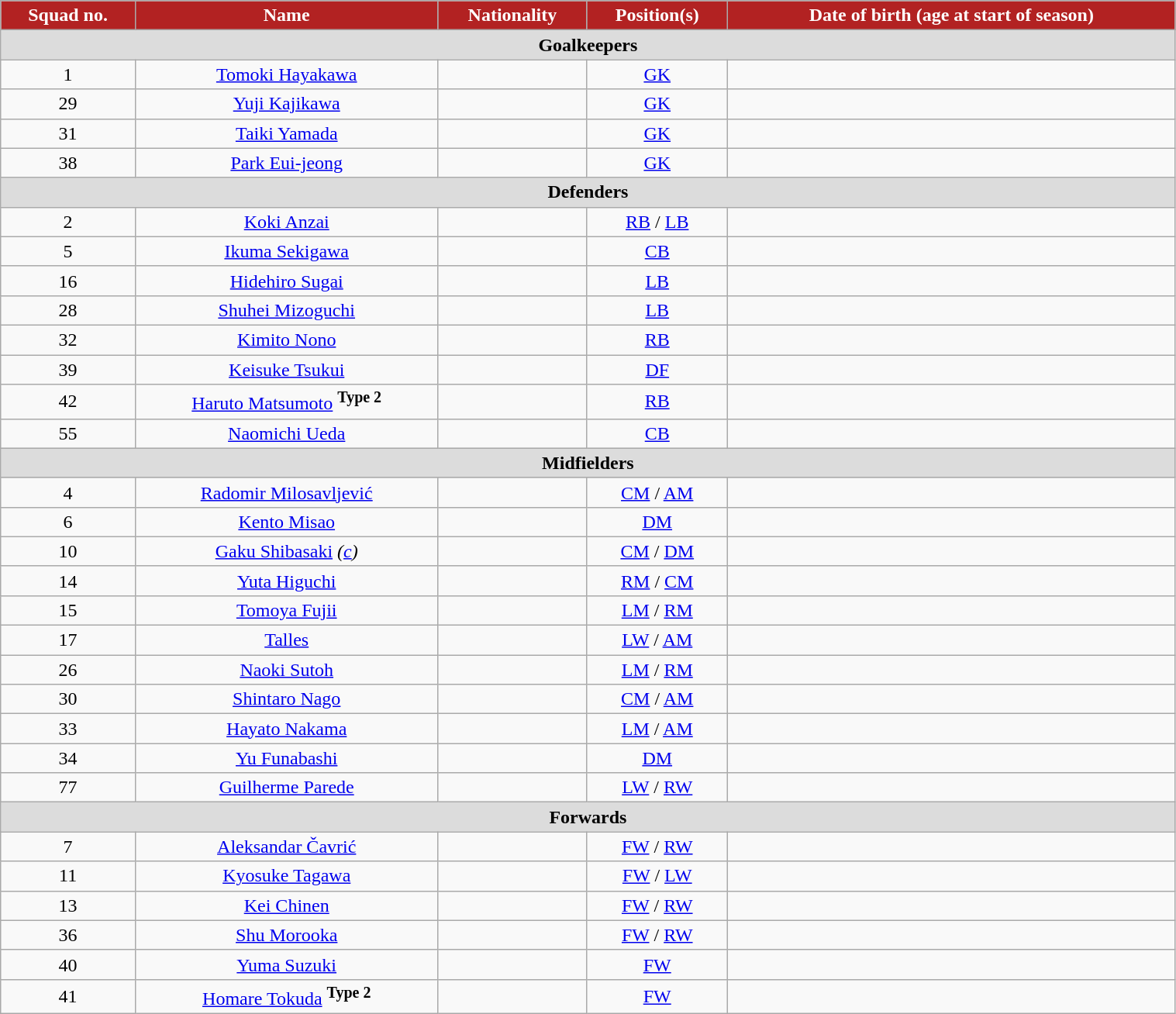<table class="wikitable" style="text-align:center;width:80%">
<tr>
<th style="background:firebrick; color:white; text-align:center;">Squad no.</th>
<th style="background:firebrick; color:white; text-align:center;">Name</th>
<th style="background:firebrick; color:white; text-align:center;">Nationality</th>
<th style="background:firebrick; color:white; text-align:center;">Position(s)</th>
<th style="background:firebrick; color:white; text-align:center;">Date of birth (age at start of season)</th>
</tr>
<tr>
<th colspan="5" style="background:#dcdcdc; text-align:center;">Goalkeepers</th>
</tr>
<tr>
<td>1</td>
<td><a href='#'>Tomoki Hayakawa</a></td>
<td></td>
<td><a href='#'>GK</a></td>
<td></td>
</tr>
<tr>
<td>29</td>
<td><a href='#'>Yuji Kajikawa</a></td>
<td></td>
<td><a href='#'>GK</a></td>
<td></td>
</tr>
<tr>
<td>31</td>
<td><a href='#'>Taiki Yamada</a></td>
<td></td>
<td><a href='#'>GK</a></td>
<td></td>
</tr>
<tr>
<td>38</td>
<td><a href='#'>Park Eui-jeong</a></td>
<td></td>
<td><a href='#'>GK</a></td>
<td></td>
</tr>
<tr>
<th colspan="5" style="background:#dcdcdc; text-align:center;">Defenders</th>
</tr>
<tr>
<td>2</td>
<td><a href='#'>Koki Anzai</a></td>
<td></td>
<td><a href='#'>RB</a> / <a href='#'>LB</a></td>
<td></td>
</tr>
<tr>
<td>5</td>
<td><a href='#'>Ikuma Sekigawa</a></td>
<td></td>
<td><a href='#'>CB</a></td>
<td></td>
</tr>
<tr>
<td>16</td>
<td><a href='#'>Hidehiro Sugai</a></td>
<td></td>
<td><a href='#'>LB</a></td>
<td></td>
</tr>
<tr>
<td>28</td>
<td><a href='#'>Shuhei Mizoguchi</a></td>
<td></td>
<td><a href='#'>LB</a></td>
<td></td>
</tr>
<tr>
<td>32</td>
<td><a href='#'>Kimito Nono</a></td>
<td></td>
<td><a href='#'>RB</a></td>
<td></td>
</tr>
<tr>
<td>39</td>
<td><a href='#'>Keisuke Tsukui</a></td>
<td></td>
<td><a href='#'>DF</a></td>
<td></td>
</tr>
<tr>
<td>42</td>
<td><a href='#'>Haruto Matsumoto</a> <sup><strong>Type 2</strong></sup></td>
<td></td>
<td><a href='#'>RB</a></td>
<td></td>
</tr>
<tr>
<td>55</td>
<td><a href='#'>Naomichi Ueda</a></td>
<td></td>
<td><a href='#'>CB</a></td>
<td></td>
</tr>
<tr>
<th colspan="5" style="background:#dcdcdc; text-align:center;">Midfielders</th>
</tr>
<tr>
<td>4</td>
<td><a href='#'>Radomir Milosavljević</a></td>
<td></td>
<td><a href='#'>CM</a> / <a href='#'>AM</a></td>
<td></td>
</tr>
<tr>
<td>6</td>
<td><a href='#'>Kento Misao</a></td>
<td></td>
<td><a href='#'>DM</a></td>
<td></td>
</tr>
<tr>
<td>10</td>
<td><a href='#'>Gaku Shibasaki</a> <em>(<a href='#'>c</a>)</em></td>
<td></td>
<td><a href='#'>CM</a> / <a href='#'>DM</a></td>
<td></td>
</tr>
<tr>
<td>14</td>
<td><a href='#'>Yuta Higuchi</a></td>
<td></td>
<td><a href='#'>RM</a> / <a href='#'>CM</a></td>
<td></td>
</tr>
<tr>
<td>15</td>
<td><a href='#'>Tomoya Fujii</a></td>
<td></td>
<td><a href='#'>LM</a> / <a href='#'>RM</a></td>
<td></td>
</tr>
<tr>
<td>17</td>
<td><a href='#'>Talles</a></td>
<td></td>
<td><a href='#'>LW</a> / <a href='#'>AM</a></td>
<td></td>
</tr>
<tr>
<td>26</td>
<td><a href='#'>Naoki Sutoh</a></td>
<td></td>
<td><a href='#'>LM</a> / <a href='#'>RM</a></td>
<td></td>
</tr>
<tr>
<td>30</td>
<td><a href='#'>Shintaro Nago</a></td>
<td></td>
<td><a href='#'>CM</a> / <a href='#'>AM</a></td>
<td></td>
</tr>
<tr>
<td>33</td>
<td><a href='#'>Hayato Nakama</a></td>
<td></td>
<td><a href='#'>LM</a> / <a href='#'>AM</a></td>
<td></td>
</tr>
<tr>
<td>34</td>
<td><a href='#'>Yu Funabashi</a></td>
<td></td>
<td><a href='#'>DM</a></td>
<td></td>
</tr>
<tr>
<td>77</td>
<td><a href='#'>Guilherme Parede</a></td>
<td></td>
<td><a href='#'>LW</a> / <a href='#'>RW</a></td>
<td></td>
</tr>
<tr>
<th colspan="12" style="background:#dcdcdc; text-align:center;">Forwards</th>
</tr>
<tr>
<td>7</td>
<td><a href='#'>Aleksandar Čavrić</a></td>
<td></td>
<td><a href='#'>FW</a> / <a href='#'>RW</a></td>
<td></td>
</tr>
<tr>
<td>11</td>
<td><a href='#'>Kyosuke Tagawa</a></td>
<td></td>
<td><a href='#'>FW</a> / <a href='#'>LW</a></td>
<td></td>
</tr>
<tr>
<td>13</td>
<td><a href='#'>Kei Chinen</a></td>
<td></td>
<td><a href='#'>FW</a> / <a href='#'>RW</a></td>
<td></td>
</tr>
<tr>
<td>36</td>
<td><a href='#'>Shu Morooka</a></td>
<td></td>
<td><a href='#'>FW</a> / <a href='#'>RW</a></td>
<td></td>
</tr>
<tr>
<td>40</td>
<td><a href='#'>Yuma Suzuki</a></td>
<td></td>
<td><a href='#'>FW</a></td>
<td></td>
</tr>
<tr>
<td>41</td>
<td><a href='#'>Homare Tokuda</a> <sup><strong>Type 2</strong></sup></td>
<td></td>
<td><a href='#'>FW</a></td>
<td></td>
</tr>
</table>
